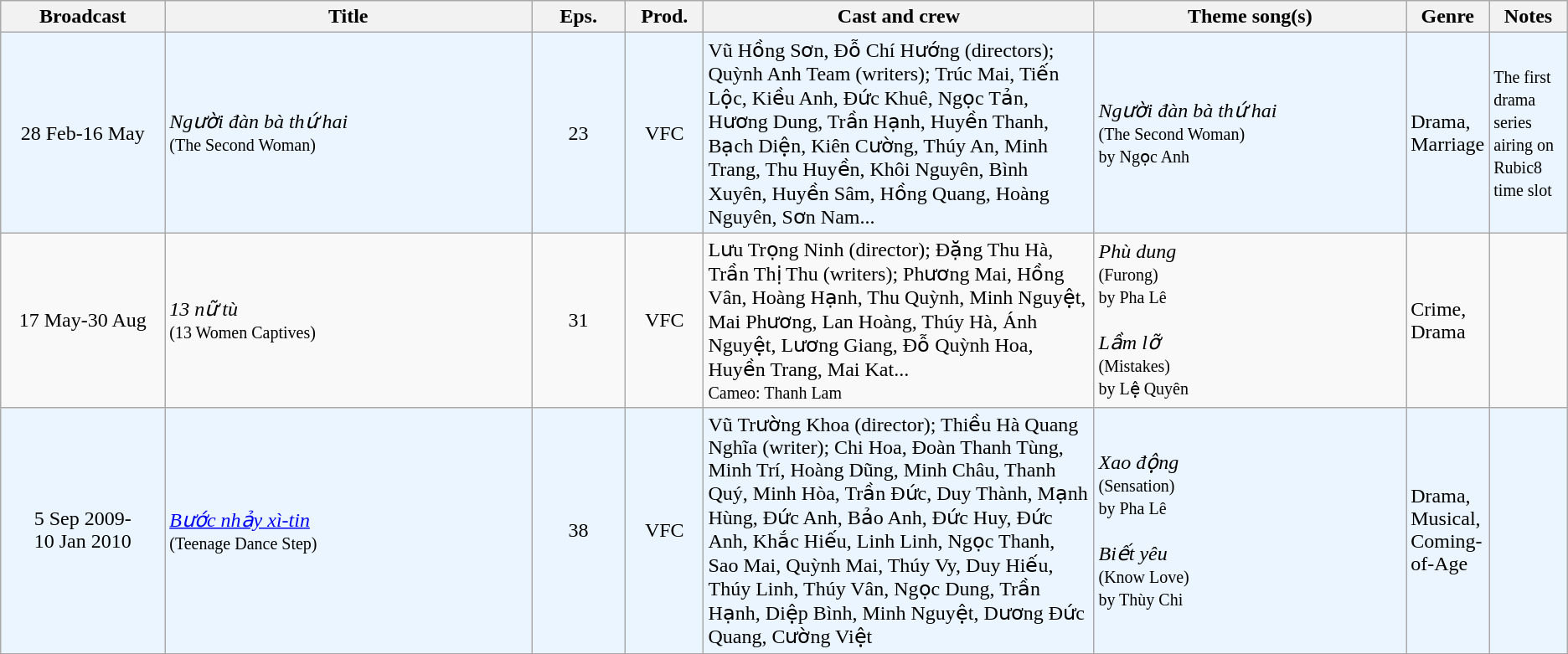<table class="wikitable sortable">
<tr>
<th style="width:10.5%;">Broadcast</th>
<th style="width:23.5%;">Title</th>
<th style="width:6%;">Eps.</th>
<th style="width:5%;">Prod.</th>
<th style="width:25%;">Cast and crew</th>
<th style="width:20%;">Theme song(s)</th>
<th style="width:5%;">Genre</th>
<th style="width:5%;">Notes</th>
</tr>
<tr ---- bgcolor="#ebf5ff">
<td style="text-align:center;">28 Feb-16 May <br></td>
<td><em>Người đàn bà thứ hai</em> <br><small>(The Second Woman)</small></td>
<td style="text-align:center;">23</td>
<td style="text-align:center;">VFC</td>
<td>Vũ Hồng Sơn, Đỗ Chí Hướng (directors); Quỳnh Anh Team (writers); Trúc Mai, Tiến Lộc, Kiều Anh, Đức Khuê, Ngọc Tản, Hương Dung, Trần Hạnh, Huyền Thanh, Bạch Diện, Kiên Cường, Thúy An, Minh Trang, Thu Huyền, Khôi Nguyên, Bình Xuyên, Huyền Sâm, Hồng Quang, Hoàng Nguyên, Sơn Nam...</td>
<td><em>Người đàn bà thứ hai</em> <br><small>(The Second Woman)</small><br><small>by Ngọc Anh</small></td>
<td>Drama, Marriage</td>
<td><small>The first drama series airing on Rubic8 time slot</small></td>
</tr>
<tr>
<td style="text-align:center;">17 May-30 Aug <br></td>
<td><em>13 nữ tù</em> <br><small>(13 Women Captives)</small></td>
<td style="text-align:center;">31</td>
<td style="text-align:center;">VFC</td>
<td>Lưu Trọng Ninh (director); Đặng Thu Hà, Trần Thị Thu (writers); Phương Mai, Hồng Vân, Hoàng Hạnh, Thu Quỳnh, Minh Nguyệt, Mai Phương, Lan Hoàng, Thúy Hà, Ánh Nguyệt, Lương Giang, Đỗ Quỳnh Hoa, Huyền Trang, Mai Kat...<br><small>Cameo: Thanh Lam</small></td>
<td><em>Phù dung</em> <br><small>(Furong)</small><br><small>by Pha Lê</small><br><br><em>Lầm lỡ</em> <br><small>(Mistakes)</small><br><small>by Lệ Quyên</small></td>
<td>Crime, Drama</td>
<td></td>
</tr>
<tr ---- bgcolor="#ebf5ff">
<td style="text-align:center;">5 Sep 2009-<br>10 Jan 2010 <br></td>
<td><em><a href='#'>Bước nhảy xì-tin</a></em> <br><small>(Teenage Dance Step)</small></td>
<td style="text-align:center;">38</td>
<td style="text-align:center;">VFC</td>
<td>Vũ Trường Khoa (director); Thiều Hà Quang Nghĩa (writer); Chi Hoa, Đoàn Thanh Tùng, Minh Trí, Hoàng Dũng, Minh Châu, Thanh Quý, Minh Hòa, Trần Đức, Duy Thành, Mạnh Hùng, Đức Anh, Bảo Anh, Đức Huy, Đức Anh, Khắc Hiếu, Linh Linh, Ngọc Thanh, Sao Mai, Quỳnh Mai, Thúy Vy, Duy Hiếu, Thúy Linh, Thúy Vân, Ngọc Dung, Trần Hạnh, Diệp Bình, Minh Nguyệt, Dương Đức Quang, Cường Việt</td>
<td><em>Xao động</em> <br><small>(Sensation)</small><br><small>by Pha Lê</small><br><br><em>Biết yêu</em> <br><small>(Know Love)</small><br><small>by Thùy Chi</small></td>
<td>Drama, Musical, Coming-of-Age</td>
<td></td>
</tr>
</table>
